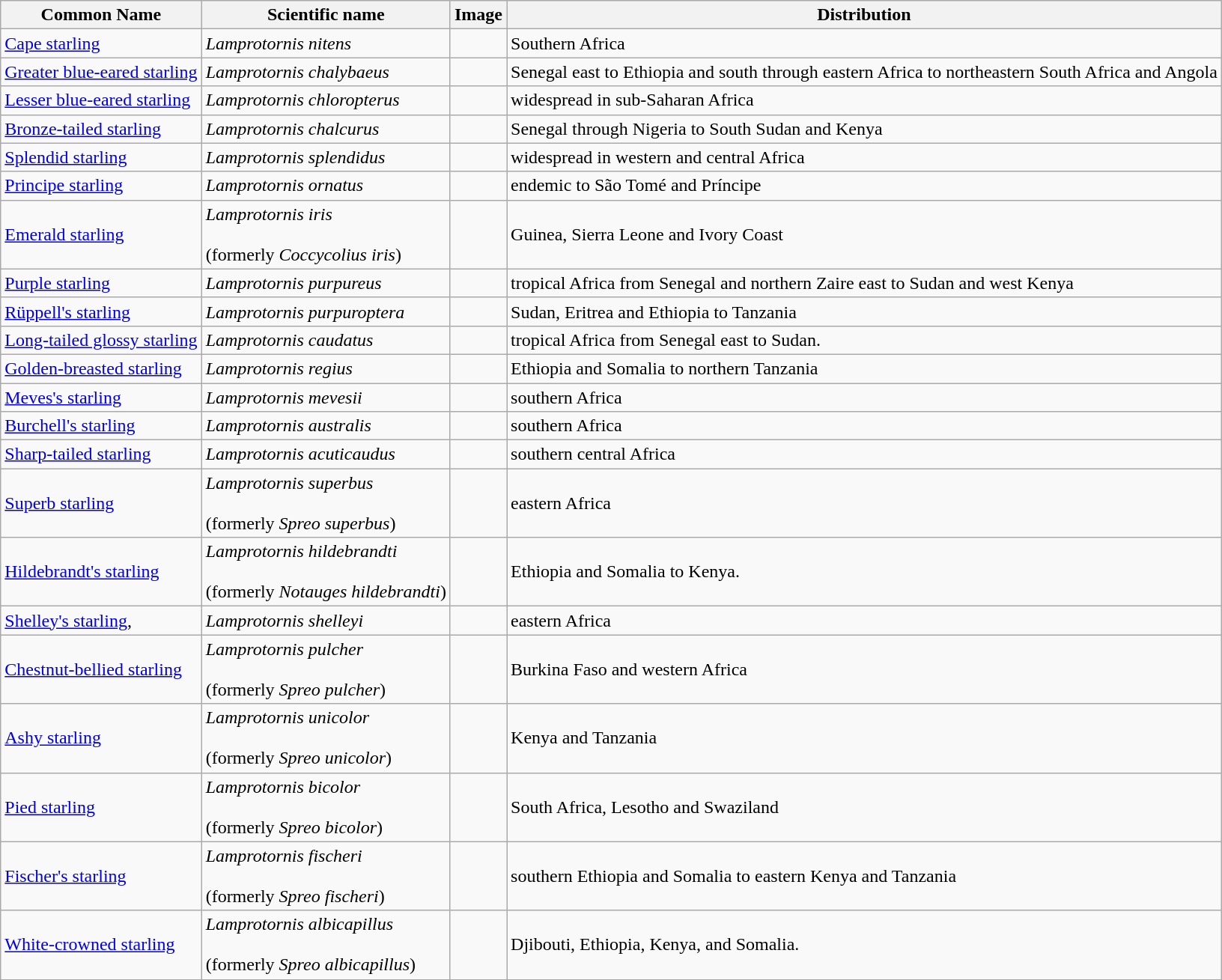<table class="wikitable">
<tr>
<th>Common Name</th>
<th>Scientific name</th>
<th>Image</th>
<th>Distribution</th>
</tr>
<tr>
<td><a href='#'>Cape starling</a></td>
<td><em>Lamprotornis nitens</em></td>
<td></td>
<td>Southern Africa</td>
</tr>
<tr>
<td><a href='#'>Greater blue-eared starling</a></td>
<td><em>Lamprotornis chalybaeus</em></td>
<td></td>
<td>Senegal east to Ethiopia and south through eastern Africa to northeastern South Africa and Angola</td>
</tr>
<tr>
<td><a href='#'>Lesser blue-eared starling</a></td>
<td><em>Lamprotornis chloropterus</em></td>
<td></td>
<td>widespread in sub-Saharan Africa</td>
</tr>
<tr>
<td><a href='#'>Bronze-tailed starling</a></td>
<td><em>Lamprotornis chalcurus</em></td>
<td></td>
<td>Senegal through Nigeria to South Sudan and Kenya</td>
</tr>
<tr>
<td><a href='#'>Splendid starling</a></td>
<td><em>Lamprotornis splendidus</em></td>
<td></td>
<td>widespread in western and central Africa</td>
</tr>
<tr>
<td><a href='#'>Principe starling</a></td>
<td><em>Lamprotornis ornatus</em></td>
<td></td>
<td>endemic to São Tomé and Príncipe</td>
</tr>
<tr>
<td><a href='#'>Emerald starling</a></td>
<td><em>Lamprotornis iris</em> <br><br>(formerly <em>Coccycolius iris</em>)</td>
<td></td>
<td>Guinea, Sierra Leone and Ivory Coast</td>
</tr>
<tr>
<td><a href='#'>Purple starling</a></td>
<td><em>Lamprotornis purpureus</em></td>
<td></td>
<td>tropical Africa from Senegal and northern Zaire east to Sudan and west Kenya</td>
</tr>
<tr>
<td><a href='#'>Rüppell's starling</a></td>
<td><em>Lamprotornis purpuroptera</em></td>
<td></td>
<td>Sudan, Eritrea and Ethiopia to Tanzania</td>
</tr>
<tr>
<td><a href='#'>Long-tailed glossy starling</a></td>
<td><em>Lamprotornis caudatus</em></td>
<td></td>
<td>tropical Africa from Senegal east to Sudan.</td>
</tr>
<tr>
<td><a href='#'>Golden-breasted starling</a></td>
<td><em>Lamprotornis regius</em></td>
<td></td>
<td>Ethiopia and Somalia to northern Tanzania</td>
</tr>
<tr>
<td><a href='#'>Meves's starling</a></td>
<td><em>Lamprotornis mevesii</em></td>
<td></td>
<td>southern Africa</td>
</tr>
<tr>
<td><a href='#'>Burchell's starling</a></td>
<td><em>Lamprotornis australis</em></td>
<td></td>
<td>southern Africa</td>
</tr>
<tr>
<td><a href='#'>Sharp-tailed starling</a></td>
<td><em>Lamprotornis acuticaudus</em></td>
<td></td>
<td>southern central Africa</td>
</tr>
<tr>
<td><a href='#'>Superb starling</a></td>
<td><em>Lamprotornis superbus</em> <br><br>(formerly <em>Spreo superbus</em>)</td>
<td></td>
<td>eastern Africa</td>
</tr>
<tr>
<td><a href='#'>Hildebrandt's starling</a></td>
<td><em>Lamprotornis hildebrandti</em> <br><br>(formerly <em>Notauges hildebrandti</em>)</td>
<td></td>
<td>Ethiopia and Somalia to Kenya.</td>
</tr>
<tr>
<td><a href='#'>Shelley's starling</a>,</td>
<td><em>Lamprotornis shelleyi</em></td>
<td></td>
<td>eastern Africa</td>
</tr>
<tr>
<td><a href='#'>Chestnut-bellied starling</a></td>
<td><em>Lamprotornis pulcher</em> <br><br>(formerly <em>Spreo pulcher</em>)</td>
<td></td>
<td>Burkina Faso and western Africa</td>
</tr>
<tr>
<td><a href='#'>Ashy starling</a></td>
<td><em>Lamprotornis unicolor</em> <br><br>(formerly <em>Spreo unicolor</em>)</td>
<td></td>
<td>Kenya and Tanzania</td>
</tr>
<tr>
<td><a href='#'>Pied starling</a></td>
<td><em>Lamprotornis bicolor</em>  <br><br>(formerly <em>Spreo bicolor</em>)</td>
<td></td>
<td>South Africa, Lesotho and Swaziland</td>
</tr>
<tr>
<td><a href='#'>Fischer's starling</a></td>
<td><em>Lamprotornis fischeri</em> <br><br>(formerly <em>Spreo fischeri</em>)</td>
<td></td>
<td>southern Ethiopia and Somalia to eastern Kenya and Tanzania</td>
</tr>
<tr>
<td><a href='#'>White-crowned starling</a></td>
<td><em>Lamprotornis albicapillus</em> <br><br>(formerly <em>Spreo albicapillus</em>)</td>
<td></td>
<td>Djibouti, Ethiopia, Kenya, and Somalia.</td>
</tr>
<tr>
</tr>
</table>
